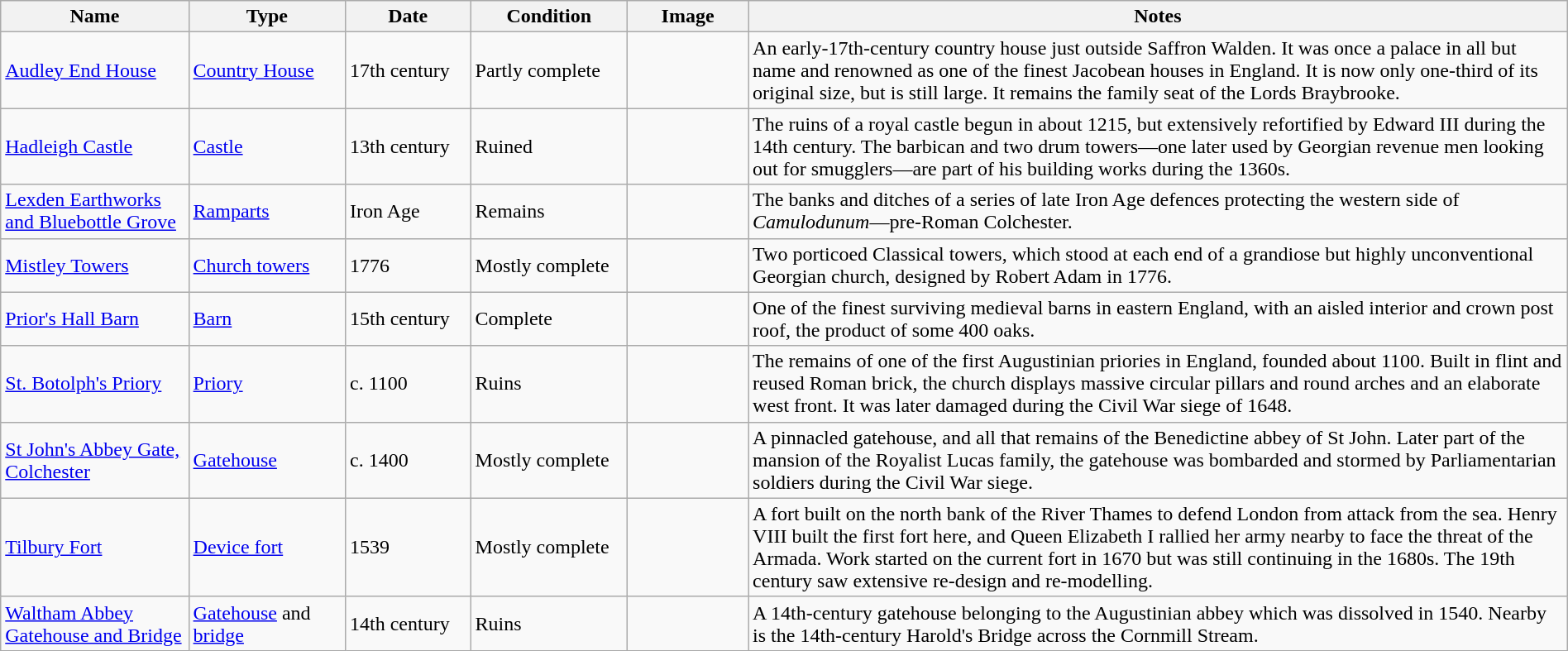<table class="wikitable sortable" width="100%">
<tr>
<th width="12%">Name</th>
<th width="10%">Type</th>
<th width="8%">Date</th>
<th width="10%">Condition</th>
<th class="unsortable" width="90px">Image</th>
<th class="unsortable">Notes</th>
</tr>
<tr>
<td><a href='#'>Audley End House</a></td>
<td><a href='#'>Country House</a></td>
<td>17th century</td>
<td>Partly complete</td>
<td></td>
<td>An early-17th-century country house just outside Saffron Walden. It was once a palace in all but name and renowned as one of the finest Jacobean houses in England. It is now only one-third of its original size, but is still large. It remains the family seat of the Lords Braybrooke.</td>
</tr>
<tr>
<td><a href='#'>Hadleigh Castle</a></td>
<td><a href='#'>Castle</a></td>
<td>13th century</td>
<td>Ruined</td>
<td></td>
<td>The ruins of a royal castle begun in about 1215, but extensively refortified by Edward III during the 14th century. The barbican and two drum towers—one later used by Georgian revenue men looking out for smugglers—are part of his building works during the 1360s.</td>
</tr>
<tr>
<td><a href='#'>Lexden Earthworks and Bluebottle Grove</a></td>
<td><a href='#'>Ramparts</a></td>
<td>Iron Age</td>
<td>Remains</td>
<td></td>
<td>The banks and ditches of a series of late Iron Age defences protecting the western side of <em>Camulodunum</em>—pre-Roman Colchester.</td>
</tr>
<tr>
<td><a href='#'>Mistley Towers</a></td>
<td><a href='#'>Church towers</a></td>
<td>1776</td>
<td>Mostly complete</td>
<td></td>
<td>Two porticoed Classical towers, which stood at each end of a grandiose but highly unconventional Georgian church, designed by Robert Adam in 1776.</td>
</tr>
<tr>
<td><a href='#'>Prior's Hall Barn</a></td>
<td><a href='#'>Barn</a></td>
<td>15th century</td>
<td>Complete</td>
<td></td>
<td>One of the finest surviving medieval barns in eastern England, with an aisled interior and crown post roof, the product of some 400 oaks.</td>
</tr>
<tr>
<td><a href='#'>St. Botolph's Priory</a></td>
<td><a href='#'>Priory</a></td>
<td>c. 1100</td>
<td>Ruins</td>
<td></td>
<td>The remains of one of the first Augustinian priories in England, founded about 1100. Built in flint and reused Roman brick, the church displays massive circular pillars and round arches and an elaborate west front. It was later damaged during the Civil War siege of 1648.</td>
</tr>
<tr>
<td><a href='#'>St John's Abbey Gate, Colchester</a></td>
<td><a href='#'>Gatehouse</a></td>
<td>c. 1400</td>
<td>Mostly complete</td>
<td></td>
<td>A pinnacled gatehouse, and all that remains of the Benedictine abbey of St John. Later part of the mansion of the Royalist Lucas family, the gatehouse was bombarded and stormed by Parliamentarian soldiers during the Civil War siege.</td>
</tr>
<tr>
<td><a href='#'>Tilbury Fort</a></td>
<td><a href='#'>Device fort</a></td>
<td>1539</td>
<td>Mostly complete</td>
<td></td>
<td>A fort built on the north bank of the River Thames to defend London from attack from the sea. Henry VIII built the first fort here, and Queen Elizabeth I rallied her army nearby to face the threat of the Armada. Work started on the current fort in 1670 but was still continuing in the 1680s. The 19th century saw extensive re-design and re-modelling.</td>
</tr>
<tr>
<td><a href='#'>Waltham Abbey Gatehouse and Bridge</a></td>
<td><a href='#'>Gatehouse</a> and <a href='#'>bridge</a></td>
<td>14th century</td>
<td>Ruins</td>
<td></td>
<td>A 14th-century gatehouse belonging to the Augustinian abbey which was dissolved in 1540. Nearby is the 14th-century Harold's Bridge across the Cornmill Stream.</td>
</tr>
</table>
